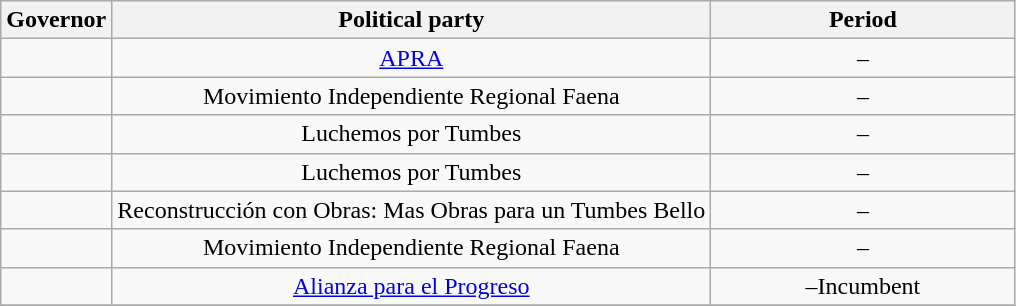<table class=wikitable>
<tr style="text-align:center; background:#e6e9ff;">
<th>Governor</th>
<th>Political party</th>
<th width=30%>Period<br></th>
</tr>
<tr>
<td align="center"></td>
<td align="center"><a href='#'>APRA</a></td>
<td align="center">–<br></td>
</tr>
<tr>
<td align="center"></td>
<td align="center">Movimiento Independiente Regional Faena</td>
<td align="center">–<br></td>
</tr>
<tr>
<td align="center"></td>
<td align="center">Luchemos por Tumbes</td>
<td align="center">–<br></td>
</tr>
<tr>
<td align="center"></td>
<td align="center">Luchemos por Tumbes</td>
<td align="center">–<br></td>
</tr>
<tr>
<td align="center"></td>
<td align="center">Reconstrucción con Obras: Mas Obras para un Tumbes Bello</td>
<td align="center">–<br></td>
</tr>
<tr>
<td align="center"></td>
<td align="center">Movimiento Independiente Regional Faena</td>
<td align="center">–<br></td>
</tr>
<tr>
<td align="center"></td>
<td align="center"><a href='#'>Alianza para el Progreso</a></td>
<td align="center">–Incumbent<br></td>
</tr>
<tr>
</tr>
</table>
